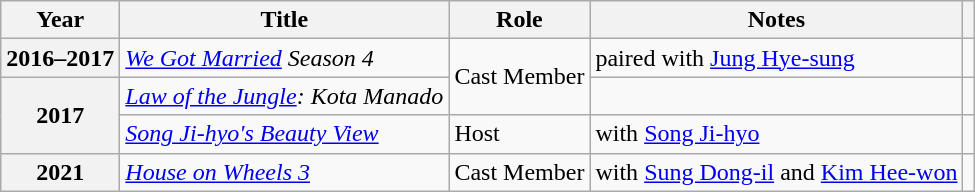<table class="wikitable plainrowheaders sortable">
<tr>
<th scope="col">Year</th>
<th scope="col">Title</th>
<th scope="col">Role</th>
<th scope="col">Notes</th>
<th scope="col" class="unsortable"></th>
</tr>
<tr>
<th scope="row">2016–2017</th>
<td><em><a href='#'>We Got Married</a> Season 4</em></td>
<td rowspan="2">Cast Member</td>
<td>paired with <a href='#'>Jung Hye-sung</a></td>
<td style="text-align:center"></td>
</tr>
<tr>
<th scope="row" rowspan ="2">2017</th>
<td><em><a href='#'>Law of the Jungle</a>: Kota Manado</em></td>
<td></td>
<td style="text-align:center"></td>
</tr>
<tr>
<td><em><a href='#'>Song Ji-hyo's Beauty View</a></em></td>
<td>Host</td>
<td>with <a href='#'>Song Ji-hyo</a></td>
<td style="text-align:center"></td>
</tr>
<tr>
<th scope="row">2021</th>
<td><em><a href='#'>House on Wheels 3</a></em></td>
<td>Cast Member</td>
<td>with <a href='#'>Sung Dong-il</a> and <a href='#'>Kim Hee-won</a></td>
<td style="text-align:center"></td>
</tr>
</table>
